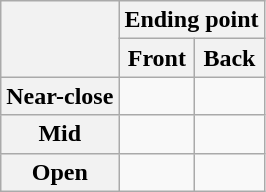<table class="wikitable">
<tr>
<th rowspan="2"></th>
<th colspan="2">Ending point</th>
</tr>
<tr align=center>
<th>Front</th>
<th>Back</th>
</tr>
<tr align=center>
<th>Near-close</th>
<td></td>
<td></td>
</tr>
<tr align=center>
<th>Mid</th>
<td>  </td>
<td></td>
</tr>
<tr align=center>
<th>Open</th>
<td></td>
<td></td>
</tr>
</table>
